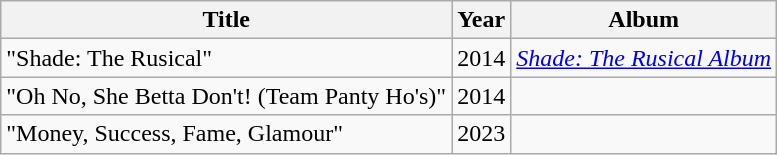<table class="wikitable plainrowheaders sortable">
<tr>
<th>Title</th>
<th>Year</th>
<th>Album</th>
</tr>
<tr>
<td>"Shade: The Rusical" </td>
<td>2014</td>
<td><em><a href='#'>Shade: The Rusical Album</a></em></td>
</tr>
<tr>
<td>"Oh No, She Betta Don't! (Team Panty Ho's)" </td>
<td>2014</td>
<td></td>
</tr>
<tr>
<td>"Money, Success, Fame, Glamour" </td>
<td>2023</td>
<td></td>
</tr>
</table>
